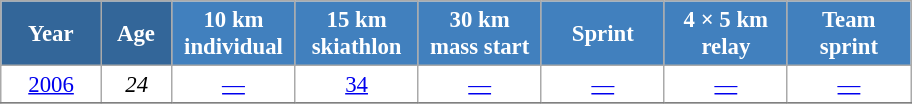<table class="wikitable" style="font-size:95%; text-align:center; border:grey solid 1px; border-collapse:collapse; background:#ffffff;">
<tr>
<th style="background-color:#369; color:white; width:60px;"> Year </th>
<th style="background-color:#369; color:white; width:40px;"> Age </th>
<th style="background-color:#4180be; color:white; width:75px;"> 10 km <br> individual </th>
<th style="background-color:#4180be; color:white; width:75px;"> 15 km <br> skiathlon </th>
<th style="background-color:#4180be; color:white; width:75px;"> 30 km <br> mass start </th>
<th style="background-color:#4180be; color:white; width:75px;"> Sprint </th>
<th style="background-color:#4180be; color:white; width:75px;"> 4 × 5 km <br> relay </th>
<th style="background-color:#4180be; color:white; width:75px;"> Team <br> sprint </th>
</tr>
<tr>
<td><a href='#'>2006</a></td>
<td><em>24</em></td>
<td><a href='#'>—</a></td>
<td><a href='#'>34</a></td>
<td><a href='#'>—</a></td>
<td><a href='#'>—</a></td>
<td><a href='#'>—</a></td>
<td><a href='#'>—</a></td>
</tr>
<tr>
</tr>
</table>
